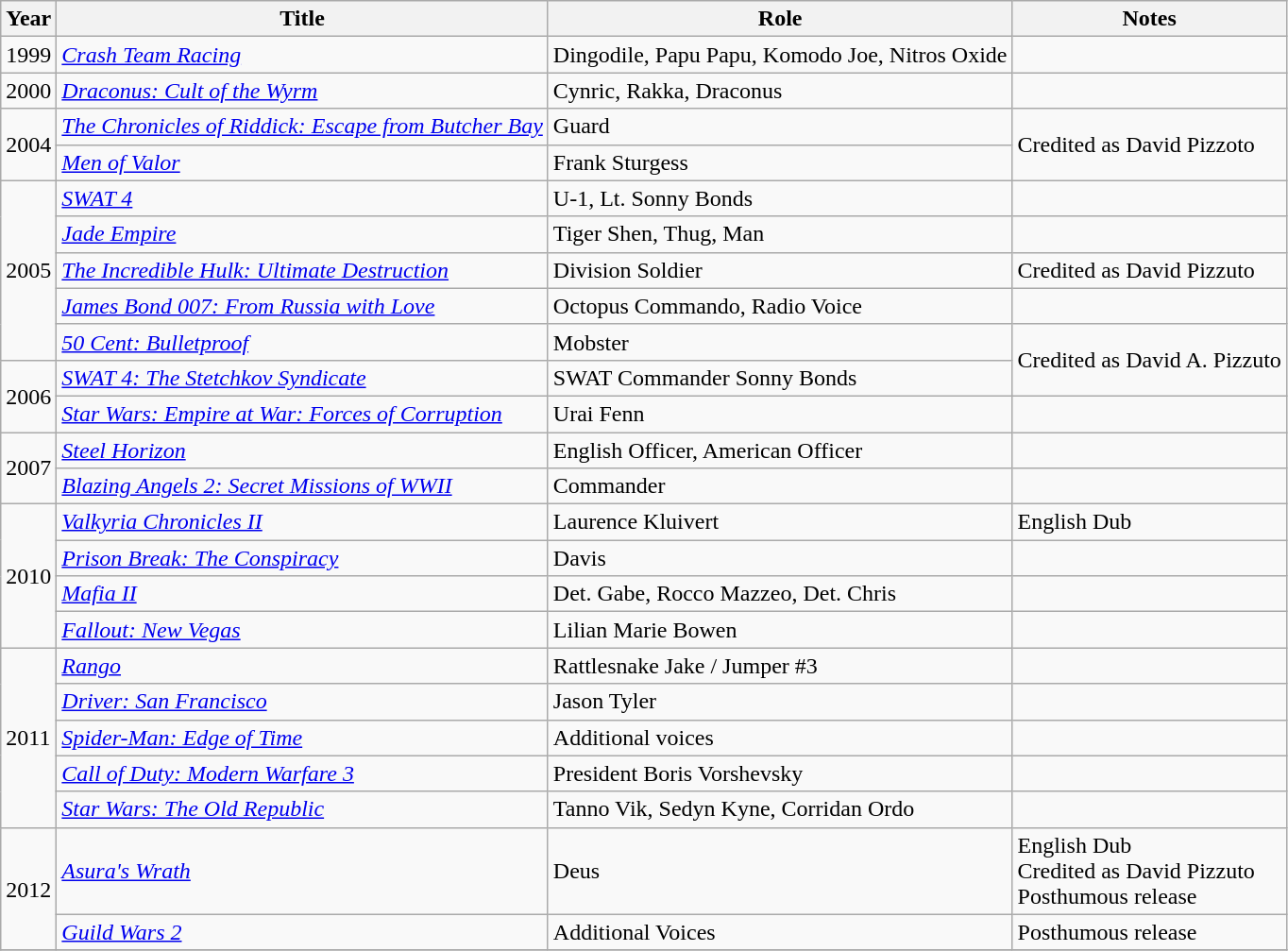<table class="wikitable sortable plainrowheaders" style="white-space:nowrap">
<tr>
<th>Year</th>
<th>Title</th>
<th>Role</th>
<th>Notes</th>
</tr>
<tr>
<td>1999</td>
<td><em><a href='#'>Crash Team Racing</a></em></td>
<td>Dingodile, Papu Papu, Komodo Joe, Nitros Oxide</td>
<td></td>
</tr>
<tr>
<td>2000</td>
<td><em><a href='#'>Draconus: Cult of the Wyrm</a></em></td>
<td>Cynric, Rakka, Draconus</td>
<td></td>
</tr>
<tr>
<td rowspan=2>2004</td>
<td><em><a href='#'>The Chronicles of Riddick: Escape from Butcher Bay</a></em></td>
<td>Guard</td>
<td rowspan=2>Credited as David Pizzoto</td>
</tr>
<tr>
<td><em><a href='#'>Men of Valor</a></em></td>
<td>Frank Sturgess</td>
</tr>
<tr>
<td rowspan=5>2005</td>
<td><em><a href='#'>SWAT 4</a></em></td>
<td>U-1, Lt. Sonny Bonds</td>
<td></td>
</tr>
<tr>
<td><em><a href='#'>Jade Empire</a></em></td>
<td>Tiger Shen, Thug, Man</td>
<td></td>
</tr>
<tr>
<td><em><a href='#'>The Incredible Hulk: Ultimate Destruction</a></em></td>
<td>Division Soldier</td>
<td>Credited as David Pizzuto</td>
</tr>
<tr>
<td><em><a href='#'>James Bond 007: From Russia with Love</a></em></td>
<td>Octopus Commando, Radio Voice</td>
<td></td>
</tr>
<tr>
<td><em><a href='#'>50 Cent: Bulletproof</a></em></td>
<td>Mobster</td>
<td rowspan=2>Credited as David A. Pizzuto</td>
</tr>
<tr>
<td rowspan=2>2006</td>
<td><em><a href='#'>SWAT 4: The Stetchkov Syndicate</a></em></td>
<td>SWAT Commander Sonny Bonds</td>
</tr>
<tr>
<td><em><a href='#'>Star Wars: Empire at War: Forces of Corruption</a></em></td>
<td>Urai Fenn</td>
<td></td>
</tr>
<tr>
<td rowspan=2>2007</td>
<td><em><a href='#'>Steel Horizon</a></em></td>
<td>English Officer, American Officer</td>
<td></td>
</tr>
<tr>
<td><em><a href='#'>Blazing Angels 2: Secret Missions of WWII</a></em></td>
<td>Commander</td>
<td></td>
</tr>
<tr>
<td rowspan=4>2010</td>
<td><em><a href='#'>Valkyria Chronicles II</a></em></td>
<td>Laurence Kluivert</td>
<td>English Dub</td>
</tr>
<tr>
<td><em><a href='#'>Prison Break: The Conspiracy</a></em></td>
<td>Davis</td>
<td></td>
</tr>
<tr>
<td><em><a href='#'>Mafia II</a></em></td>
<td>Det. Gabe, Rocco Mazzeo, Det. Chris</td>
<td></td>
</tr>
<tr>
<td><em><a href='#'>Fallout: New Vegas</a></em></td>
<td>Lilian Marie Bowen</td>
<td></td>
</tr>
<tr>
<td rowspan=5>2011</td>
<td><em><a href='#'>Rango</a></em></td>
<td>Rattlesnake Jake / Jumper #3</td>
<td></td>
</tr>
<tr>
<td><em><a href='#'>Driver: San Francisco</a></em></td>
<td>Jason Tyler</td>
<td></td>
</tr>
<tr>
<td><em><a href='#'>Spider-Man: Edge of Time</a></em></td>
<td>Additional voices</td>
<td></td>
</tr>
<tr>
<td><em><a href='#'>Call of Duty: Modern Warfare 3</a></em></td>
<td>President Boris Vorshevsky</td>
<td></td>
</tr>
<tr>
<td><em><a href='#'>Star Wars: The Old Republic</a></em></td>
<td>Tanno Vik, Sedyn Kyne, Corridan Ordo</td>
<td></td>
</tr>
<tr>
<td rowspan=2>2012</td>
<td><em><a href='#'>Asura's Wrath</a></em></td>
<td>Deus</td>
<td>English Dub <br>Credited as David Pizzuto<br>Posthumous release</td>
</tr>
<tr>
<td><em><a href='#'>Guild Wars 2</a></em></td>
<td>Additional Voices</td>
<td>Posthumous release</td>
</tr>
<tr>
</tr>
</table>
